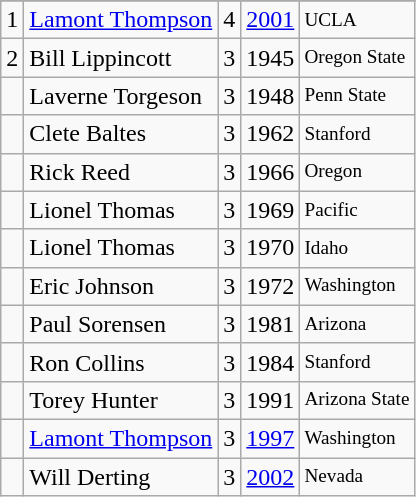<table class="wikitable">
<tr>
</tr>
<tr>
<td>1</td>
<td><a href='#'>Lamont Thompson</a></td>
<td>4</td>
<td><a href='#'>2001</a></td>
<td style="font-size:80%;">UCLA</td>
</tr>
<tr>
<td>2</td>
<td>Bill Lippincott</td>
<td>3</td>
<td>1945</td>
<td style="font-size:80%;">Oregon State</td>
</tr>
<tr>
<td></td>
<td>Laverne Torgeson</td>
<td>3</td>
<td>1948</td>
<td style="font-size:80%;">Penn State</td>
</tr>
<tr>
<td></td>
<td>Clete Baltes</td>
<td>3</td>
<td>1962</td>
<td style="font-size:80%;">Stanford</td>
</tr>
<tr>
<td></td>
<td>Rick Reed</td>
<td>3</td>
<td>1966</td>
<td style="font-size:80%;">Oregon</td>
</tr>
<tr>
<td></td>
<td>Lionel Thomas</td>
<td>3</td>
<td>1969</td>
<td style="font-size:80%;">Pacific</td>
</tr>
<tr>
<td></td>
<td>Lionel Thomas</td>
<td>3</td>
<td>1970</td>
<td style="font-size:80%;">Idaho</td>
</tr>
<tr>
<td></td>
<td>Eric Johnson</td>
<td>3</td>
<td>1972</td>
<td style="font-size:80%;">Washington</td>
</tr>
<tr>
<td></td>
<td>Paul Sorensen</td>
<td>3</td>
<td>1981</td>
<td style="font-size:80%;">Arizona</td>
</tr>
<tr>
<td></td>
<td>Ron Collins</td>
<td>3</td>
<td>1984</td>
<td style="font-size:80%;">Stanford</td>
</tr>
<tr>
<td></td>
<td>Torey Hunter</td>
<td>3</td>
<td>1991</td>
<td style="font-size:80%;">Arizona State</td>
</tr>
<tr>
<td></td>
<td><a href='#'>Lamont Thompson</a></td>
<td>3</td>
<td><a href='#'>1997</a></td>
<td style="font-size:80%;">Washington</td>
</tr>
<tr>
<td></td>
<td>Will Derting</td>
<td>3</td>
<td><a href='#'>2002</a></td>
<td style="font-size:80%;">Nevada</td>
</tr>
</table>
